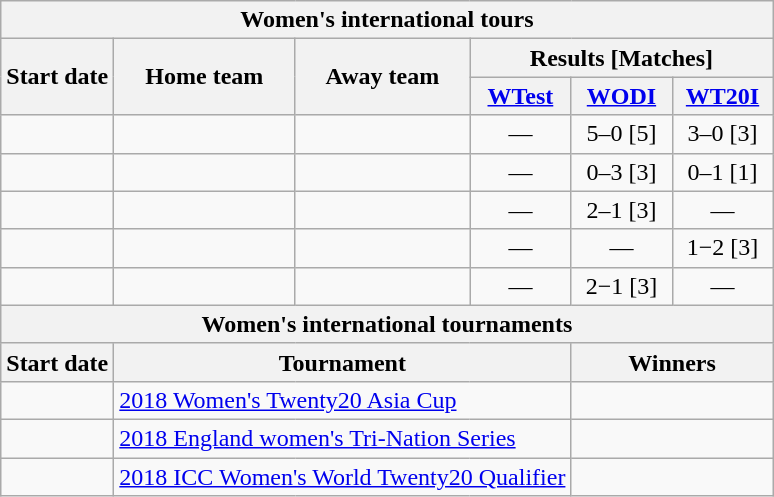<table class="wikitable unsortable" style="text-align:center; white-space:nowrap">
<tr>
<th colspan=6>Women's international tours</th>
</tr>
<tr>
<th rowspan=2>Start date</th>
<th rowspan=2>Home team</th>
<th rowspan=2>Away team</th>
<th colspan=3>Results [Matches]</th>
</tr>
<tr>
<th width=60><a href='#'>WTest</a></th>
<th width=60><a href='#'>WODI</a></th>
<th width=60><a href='#'>WT20I</a></th>
</tr>
<tr>
<td style="text-align:left"><a href='#'></a></td>
<td style="text-align:left"></td>
<td style="text-align:left"></td>
<td>—</td>
<td>5–0 [5]</td>
<td>3–0 [3]</td>
</tr>
<tr>
<td style="text-align:left"><a href='#'></a></td>
<td style="text-align:left"></td>
<td style="text-align:left"></td>
<td>—</td>
<td>0–3 [3]</td>
<td>0–1 [1]</td>
</tr>
<tr>
<td style="text-align:left"><a href='#'></a></td>
<td style="text-align:left"></td>
<td style="text-align:left"></td>
<td>—</td>
<td>2–1 [3]</td>
<td>—</td>
</tr>
<tr>
<td style="text-align:left"><a href='#'></a></td>
<td style="text-align:left"></td>
<td style="text-align:left"></td>
<td>—</td>
<td>—</td>
<td>1−2 [3]</td>
</tr>
<tr>
<td style="text-align:left"><a href='#'></a></td>
<td style="text-align:left"></td>
<td style="text-align:left"></td>
<td>—</td>
<td>2−1 [3]</td>
<td>—</td>
</tr>
<tr>
<th colspan=6>Women's international tournaments</th>
</tr>
<tr>
<th>Start date</th>
<th colspan=3>Tournament</th>
<th colspan=2>Winners</th>
</tr>
<tr>
<td style="text-align:left"><a href='#'></a></td>
<td style="text-align:left" colspan=3> <a href='#'>2018 Women's Twenty20 Asia Cup</a></td>
<td style="text-align:left" colspan=2></td>
</tr>
<tr>
<td style="text-align:left"><a href='#'></a></td>
<td style="text-align:left" colspan=3> <a href='#'>2018 England women's Tri-Nation Series</a></td>
<td style="text-align:left" colspan=2></td>
</tr>
<tr>
<td style="text-align:left"><a href='#'></a></td>
<td style="text-align:left" colspan=3> <a href='#'>2018 ICC Women's World Twenty20 Qualifier</a></td>
<td style="text-align:left" colspan=2></td>
</tr>
</table>
